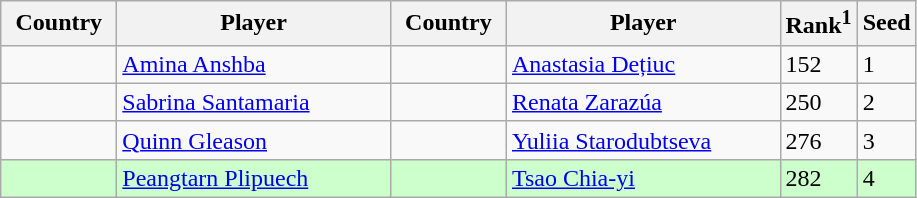<table class="sortable wikitable">
<tr>
<th width="70">Country</th>
<th width="175">Player</th>
<th width="70">Country</th>
<th width="175">Player</th>
<th>Rank<sup>1</sup></th>
<th>Seed</th>
</tr>
<tr>
<td></td>
<td><a href='#'>Amina Anshba</a></td>
<td></td>
<td><a href='#'>Anastasia Dețiuc</a></td>
<td>152</td>
<td>1</td>
</tr>
<tr>
<td></td>
<td><a href='#'>Sabrina Santamaria</a></td>
<td></td>
<td><a href='#'>Renata Zarazúa</a></td>
<td>250</td>
<td>2</td>
</tr>
<tr>
<td></td>
<td><a href='#'>Quinn Gleason</a></td>
<td></td>
<td><a href='#'>Yuliia Starodubtseva</a></td>
<td>276</td>
<td>3</td>
</tr>
<tr style="background:#cfc;">
<td></td>
<td><a href='#'>Peangtarn Plipuech</a></td>
<td></td>
<td><a href='#'>Tsao Chia-yi</a></td>
<td>282</td>
<td>4</td>
</tr>
</table>
